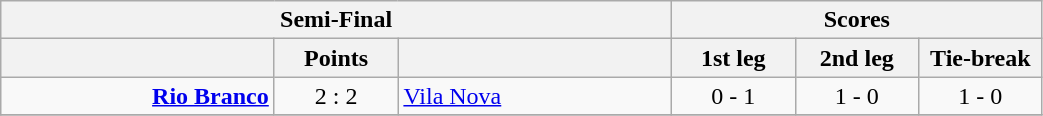<table class="wikitable" style="text-align:center;">
<tr>
<th colspan=3>Semi-Final</th>
<th colspan=3>Scores</th>
</tr>
<tr>
<th width="175"></th>
<th width="75">Points</th>
<th width="175"></th>
<th width="75">1st leg</th>
<th width="75">2nd leg</th>
<th width="75">Tie-break</th>
</tr>
<tr>
<td align=right><strong><a href='#'>Rio Branco</a></strong></td>
<td>2 : 2</td>
<td align=left><a href='#'>Vila Nova</a></td>
<td>0 - 1</td>
<td>1 - 0</td>
<td>1 - 0</td>
</tr>
<tr>
</tr>
</table>
